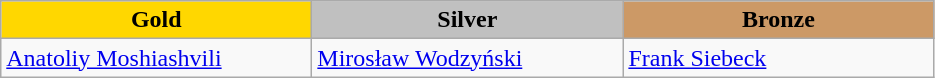<table class="wikitable" style="text-align:left">
<tr align="center">
<td width=200 bgcolor=gold><strong>Gold</strong></td>
<td width=200 bgcolor=silver><strong>Silver</strong></td>
<td width=200 bgcolor=CC9966><strong>Bronze</strong></td>
</tr>
<tr>
<td><a href='#'>Anatoliy Moshiashvili</a><br><em></em></td>
<td><a href='#'>Mirosław Wodzyński</a><br><em></em></td>
<td><a href='#'>Frank Siebeck</a><br><em></em></td>
</tr>
</table>
